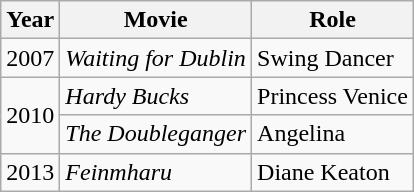<table class="wikitable">
<tr>
<th>Year</th>
<th>Movie</th>
<th>Role</th>
</tr>
<tr>
<td>2007</td>
<td><em>Waiting for Dublin</em></td>
<td>Swing Dancer</td>
</tr>
<tr>
<td rowspan="2">2010</td>
<td><em>Hardy Bucks</em></td>
<td>Princess Venice</td>
</tr>
<tr>
<td><em>The Doubleganger</em></td>
<td>Angelina</td>
</tr>
<tr>
<td>2013</td>
<td><em>Feinmharu</em></td>
<td>Diane Keaton</td>
</tr>
</table>
